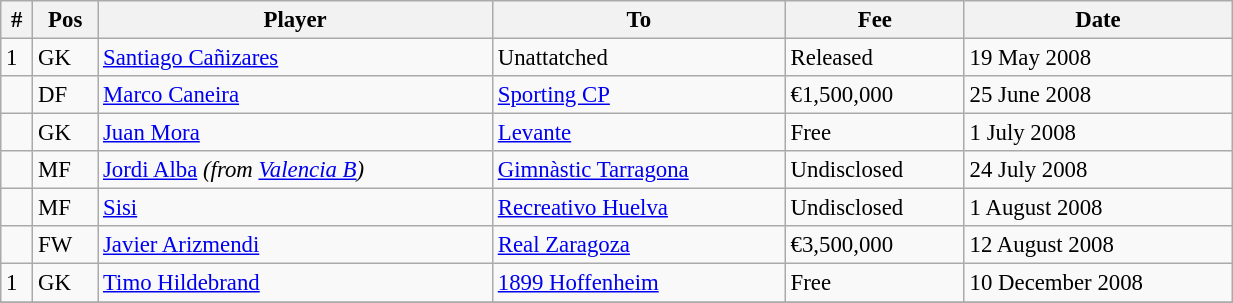<table width=65% class="wikitable" style="text-align:center; font-size:95%; text-align:left">
<tr>
<th>#</th>
<th>Pos</th>
<th>Player</th>
<th>To</th>
<th>Fee</th>
<th>Date</th>
</tr>
<tr --->
<td>1</td>
<td>GK</td>
<td> <a href='#'>Santiago Cañizares</a></td>
<td>Unattatched</td>
<td>Released</td>
<td>19 May 2008</td>
</tr>
<tr --->
<td></td>
<td>DF</td>
<td> <a href='#'>Marco Caneira</a></td>
<td><a href='#'>Sporting CP</a></td>
<td>€1,500,000</td>
<td>25 June 2008</td>
</tr>
<tr --->
<td></td>
<td>GK</td>
<td> <a href='#'>Juan Mora</a></td>
<td><a href='#'>Levante</a></td>
<td>Free</td>
<td>1 July 2008</td>
</tr>
<tr --->
<td></td>
<td>MF</td>
<td> <a href='#'>Jordi Alba</a> <em>(from <a href='#'>Valencia B</a>)</em></td>
<td><a href='#'>Gimnàstic Tarragona</a></td>
<td>Undisclosed</td>
<td>24 July 2008</td>
</tr>
<tr --->
<td></td>
<td>MF</td>
<td> <a href='#'>Sisi</a></td>
<td><a href='#'>Recreativo Huelva</a></td>
<td>Undisclosed</td>
<td>1 August 2008</td>
</tr>
<tr --->
<td></td>
<td>FW</td>
<td> <a href='#'>Javier Arizmendi</a></td>
<td><a href='#'>Real Zaragoza</a></td>
<td>€3,500,000</td>
<td>12 August 2008</td>
</tr>
<tr --->
<td>1</td>
<td>GK</td>
<td> <a href='#'>Timo Hildebrand</a></td>
<td><a href='#'>1899 Hoffenheim</a></td>
<td>Free</td>
<td>10 December 2008</td>
</tr>
<tr --->
</tr>
</table>
